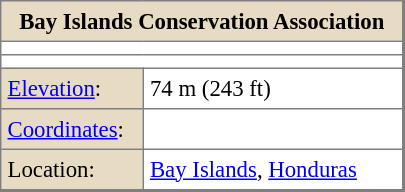<table border=1 cellpadding=4 cellspacing=0 class="toccolours" style="float: right; width: 270px; clear: both; margin: 0.5em 0 1em 1em; border-style: solid; border:1px solid #7f7f7f; border-right-width: 2px; border-bottom-width: 2px; border-collapse: collapse; font-size: 95%;">
<tr>
<th bgcolor=#e7dcc3 colspan=2>Bay Islands Conservation Association</th>
</tr>
<tr>
<td align=center colspan=2></td>
</tr>
<tr>
<td align=center colspan=2></td>
</tr>
<tr>
<td bgcolor=#e7dcc3><a href='#'>Elevation</a>:</td>
<td>74 m (243 ft)</td>
</tr>
<tr>
<td bgcolor=#e7dcc3 width=90><a href='#'>Coordinates</a>:</td>
<td width=215></td>
</tr>
<tr>
<td bgcolor=#e7dcc3>Location:</td>
<td><a href='#'>Bay Islands</a>, <a href='#'>Honduras</a></td>
</tr>
</table>
